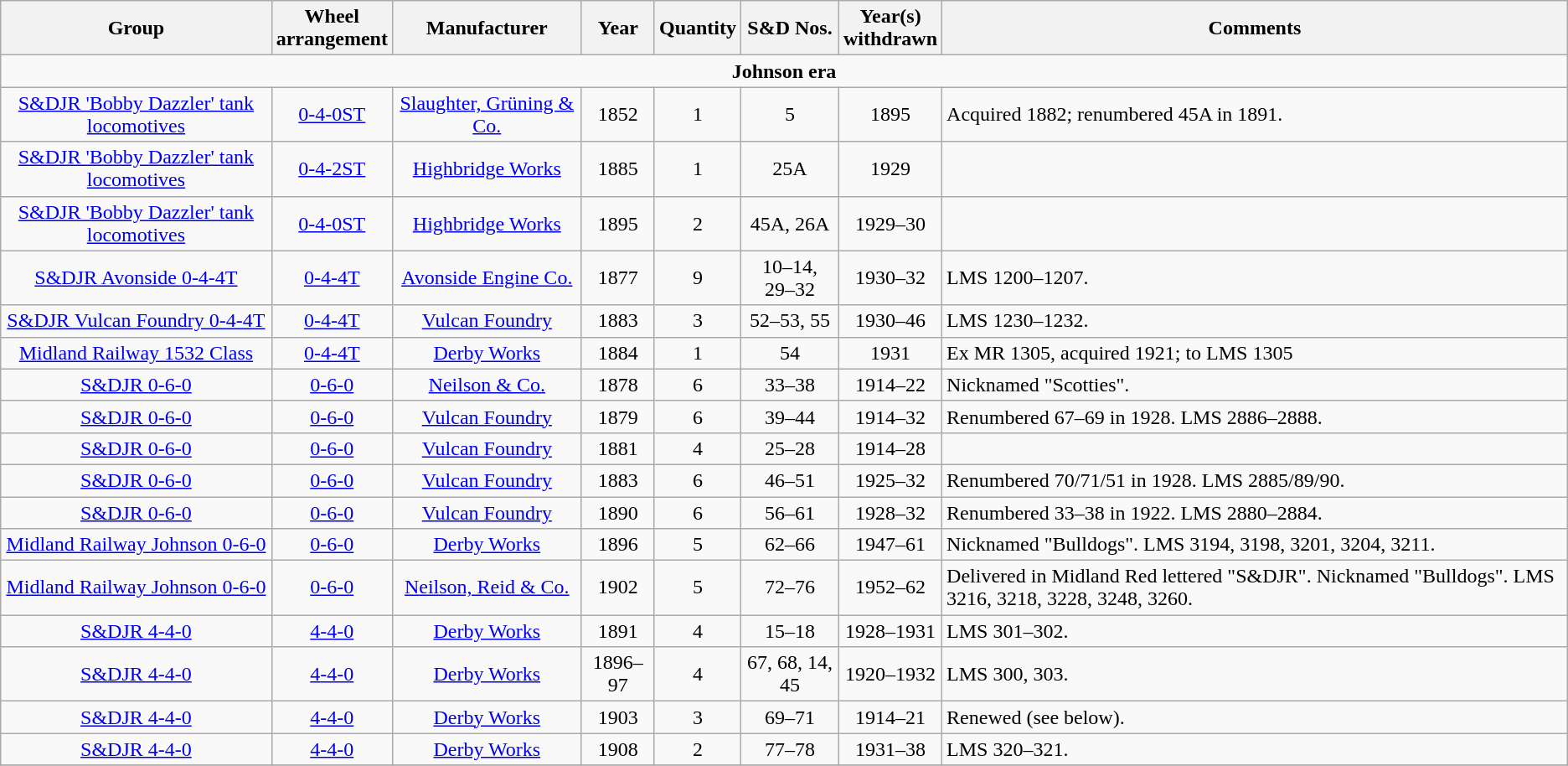<table class=wikitable style=text-align:center>
<tr>
<th>Group</th>
<th>Wheel<br>arrangement</th>
<th>Manufacturer</th>
<th>Year</th>
<th>Quantity</th>
<th>S&D Nos.</th>
<th>Year(s)<br>withdrawn</th>
<th>Comments</th>
</tr>
<tr style=font-weight:bold>
<td colspan=8>Johnson era</td>
</tr>
<tr>
<td><a href='#'>S&DJR 'Bobby Dazzler' tank locomotives</a></td>
<td><a href='#'>0-4-0ST</a></td>
<td><a href='#'>Slaughter, Grüning & Co.</a></td>
<td>1852</td>
<td>1</td>
<td>5</td>
<td>1895</td>
<td align=left>Acquired 1882; renumbered 45A in 1891.</td>
</tr>
<tr>
<td><a href='#'>S&DJR 'Bobby Dazzler' tank locomotives</a></td>
<td><a href='#'>0-4-2ST</a></td>
<td><a href='#'>Highbridge Works</a></td>
<td>1885</td>
<td>1</td>
<td>25A</td>
<td>1929</td>
<td align=left></td>
</tr>
<tr>
<td><a href='#'>S&DJR 'Bobby Dazzler' tank locomotives</a></td>
<td><a href='#'>0-4-0ST</a></td>
<td><a href='#'>Highbridge Works</a></td>
<td>1895</td>
<td>2</td>
<td>45A, 26A</td>
<td>1929–30</td>
<td align=left></td>
</tr>
<tr>
<td><a href='#'>S&DJR Avonside 0-4-4T</a></td>
<td><a href='#'>0-4-4T</a></td>
<td><a href='#'>Avonside Engine Co.</a></td>
<td>1877</td>
<td>9</td>
<td>10–14, 29–32</td>
<td>1930–32</td>
<td align=left>LMS 1200–1207.</td>
</tr>
<tr>
<td><a href='#'>S&DJR Vulcan Foundry 0-4-4T</a></td>
<td><a href='#'>0-4-4T</a></td>
<td><a href='#'>Vulcan Foundry</a></td>
<td>1883</td>
<td>3</td>
<td>52–53, 55</td>
<td>1930–46</td>
<td align=left>LMS 1230–1232.</td>
</tr>
<tr>
<td><a href='#'>Midland Railway 1532 Class</a></td>
<td><a href='#'>0-4-4T</a></td>
<td><a href='#'>Derby Works</a></td>
<td>1884</td>
<td>1</td>
<td>54</td>
<td>1931</td>
<td align=left>Ex MR 1305, acquired 1921; to LMS 1305</td>
</tr>
<tr>
<td><a href='#'>S&DJR 0-6-0</a></td>
<td><a href='#'>0-6-0</a></td>
<td><a href='#'>Neilson & Co.</a></td>
<td>1878</td>
<td>6</td>
<td>33–38</td>
<td>1914–22</td>
<td align=left>Nicknamed "Scotties".</td>
</tr>
<tr>
<td><a href='#'>S&DJR 0-6-0</a></td>
<td><a href='#'>0-6-0</a></td>
<td><a href='#'>Vulcan Foundry</a></td>
<td>1879</td>
<td>6</td>
<td>39–44</td>
<td>1914–32</td>
<td align=left>Renumbered 67–69 in 1928. LMS 2886–2888.</td>
</tr>
<tr>
<td><a href='#'>S&DJR 0-6-0</a></td>
<td><a href='#'>0-6-0</a></td>
<td><a href='#'>Vulcan Foundry</a></td>
<td>1881</td>
<td>4</td>
<td>25–28</td>
<td>1914–28</td>
<td align=left></td>
</tr>
<tr>
<td><a href='#'>S&DJR 0-6-0</a></td>
<td><a href='#'>0-6-0</a></td>
<td><a href='#'>Vulcan Foundry</a></td>
<td>1883</td>
<td>6</td>
<td>46–51</td>
<td>1925–32</td>
<td align=left>Renumbered 70/71/51 in 1928. LMS 2885/89/90.</td>
</tr>
<tr>
<td><a href='#'>S&DJR 0-6-0</a></td>
<td><a href='#'>0-6-0</a></td>
<td><a href='#'>Vulcan Foundry</a></td>
<td>1890</td>
<td>6</td>
<td>56–61</td>
<td>1928–32</td>
<td align=left>Renumbered 33–38 in 1922. LMS 2880–2884.</td>
</tr>
<tr>
<td><a href='#'>Midland Railway Johnson 0-6-0</a></td>
<td><a href='#'>0-6-0</a></td>
<td><a href='#'>Derby Works</a></td>
<td>1896</td>
<td>5</td>
<td>62–66</td>
<td>1947–61</td>
<td align=left>Nicknamed "Bulldogs". LMS 3194, 3198, 3201, 3204, 3211.</td>
</tr>
<tr>
<td><a href='#'>Midland Railway Johnson 0-6-0</a></td>
<td><a href='#'>0-6-0</a></td>
<td><a href='#'>Neilson, Reid & Co.</a></td>
<td>1902</td>
<td>5</td>
<td>72–76</td>
<td>1952–62</td>
<td align=left>Delivered in Midland Red lettered "S&DJR". Nicknamed "Bulldogs". LMS 3216, 3218, 3228, 3248, 3260.</td>
</tr>
<tr>
<td><a href='#'>S&DJR 4-4-0</a></td>
<td><a href='#'>4-4-0</a></td>
<td><a href='#'>Derby Works</a></td>
<td>1891</td>
<td>4</td>
<td>15–18</td>
<td>1928–1931</td>
<td align=left>LMS 301–302.</td>
</tr>
<tr>
<td><a href='#'>S&DJR 4-4-0</a></td>
<td><a href='#'>4-4-0</a></td>
<td><a href='#'>Derby Works</a></td>
<td>1896–97</td>
<td>4</td>
<td>67, 68, 14, 45</td>
<td>1920–1932</td>
<td align=left>LMS 300, 303.</td>
</tr>
<tr>
<td><a href='#'>S&DJR 4-4-0</a></td>
<td><a href='#'>4-4-0</a></td>
<td><a href='#'>Derby Works</a></td>
<td>1903</td>
<td>3</td>
<td>69–71</td>
<td>1914–21</td>
<td align=left>Renewed (see below).</td>
</tr>
<tr>
<td><a href='#'>S&DJR 4-4-0</a></td>
<td><a href='#'>4-4-0</a></td>
<td><a href='#'>Derby Works</a></td>
<td>1908</td>
<td>2</td>
<td>77–78</td>
<td>1931–38</td>
<td align=left>LMS 320–321.</td>
</tr>
<tr>
</tr>
</table>
